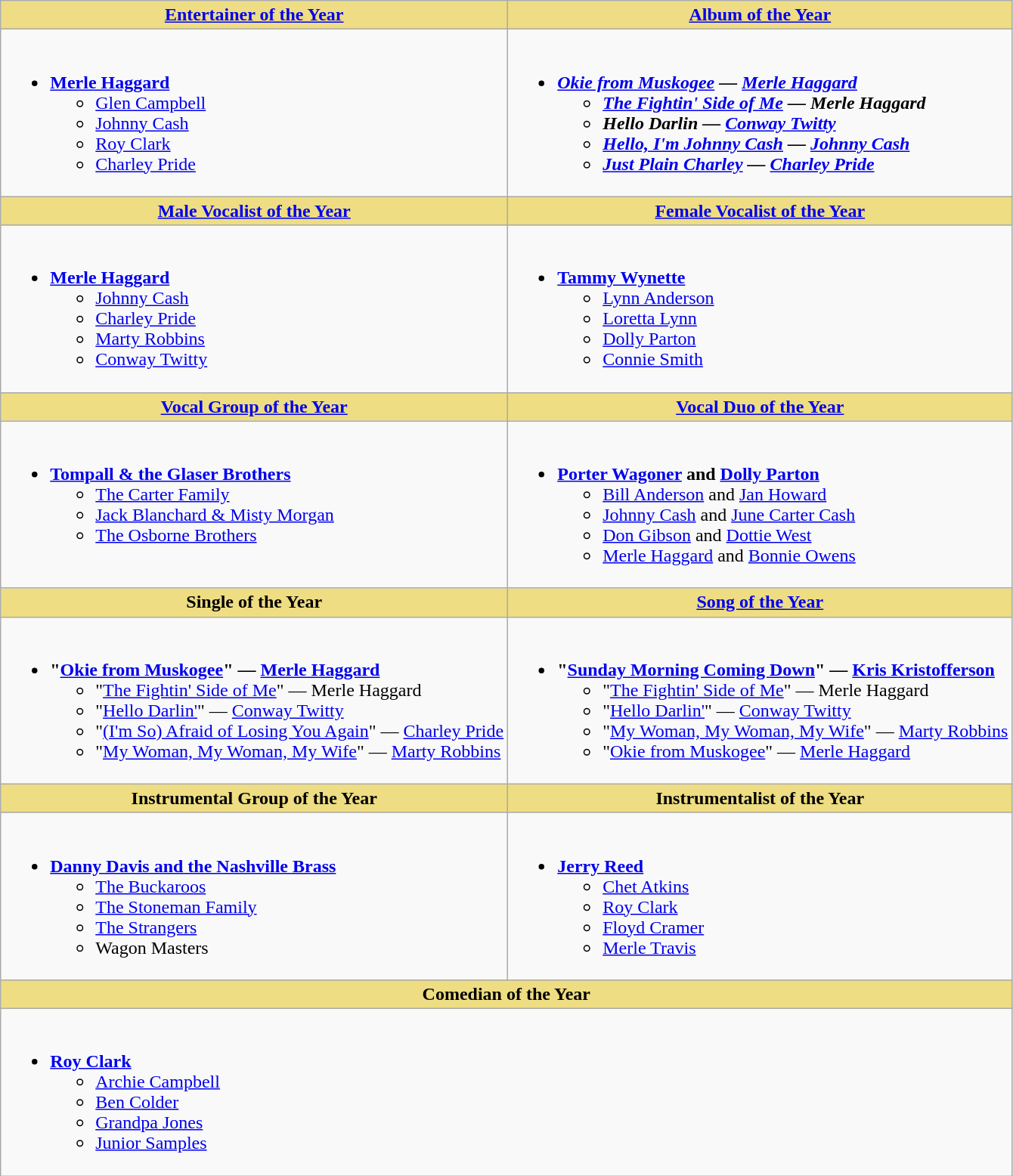<table class="wikitable">
<tr>
<th style="background:#EEDD85; width=50%"><a href='#'>Entertainer of the Year</a></th>
<th style="background:#EEDD85; width=50%"><a href='#'>Album of the Year</a></th>
</tr>
<tr>
<td valign="top"><br><ul><li><strong><a href='#'>Merle Haggard</a></strong><ul><li><a href='#'>Glen Campbell</a></li><li><a href='#'>Johnny Cash</a></li><li><a href='#'>Roy Clark</a></li><li><a href='#'>Charley Pride</a></li></ul></li></ul></td>
<td valign="top"><br><ul><li><strong><em><a href='#'>Okie from Muskogee</a><em> — <a href='#'>Merle Haggard</a><strong><ul><li></em><a href='#'>The Fightin' Side of Me</a><em> — Merle Haggard</li><li></em>Hello Darlin</strong> — <a href='#'>Conway Twitty</a>   </li><li><em><a href='#'>Hello, I'm Johnny Cash</a></em> — <a href='#'>Johnny Cash</a></li><li><em><a href='#'>Just Plain Charley</a></em> — <a href='#'>Charley Pride</a></li></ul></li></ul></td>
</tr>
<tr>
<th style="background:#EEDD82; width=50%"><a href='#'>Male Vocalist of the Year</a></th>
<th style="background:#EEDD82; width=50%"><a href='#'>Female Vocalist of the Year</a></th>
</tr>
<tr>
<td valign="top"><br><ul><li><strong><a href='#'>Merle Haggard</a></strong><ul><li><a href='#'>Johnny Cash</a></li><li><a href='#'>Charley Pride</a></li><li><a href='#'>Marty Robbins</a></li><li><a href='#'>Conway Twitty</a></li></ul></li></ul></td>
<td valign="top"><br><ul><li><strong><a href='#'>Tammy Wynette</a></strong><ul><li><a href='#'>Lynn Anderson</a></li><li><a href='#'>Loretta Lynn</a></li><li><a href='#'>Dolly Parton</a></li><li><a href='#'>Connie Smith</a></li></ul></li></ul></td>
</tr>
<tr>
<th style="background:#EEDD82; width=50%"><a href='#'>Vocal Group of the Year</a></th>
<th style="background:#EEDD82; width=50%"><a href='#'>Vocal Duo of the Year</a></th>
</tr>
<tr>
<td valign="top"><br><ul><li><strong><a href='#'>Tompall & the Glaser Brothers</a></strong><ul><li><a href='#'>The Carter Family</a></li><li><a href='#'>Jack Blanchard & Misty Morgan</a></li><li><a href='#'>The Osborne Brothers</a></li></ul></li></ul></td>
<td valign="top"><br><ul><li><strong><a href='#'>Porter Wagoner</a> and <a href='#'>Dolly Parton</a></strong><ul><li><a href='#'>Bill Anderson</a> and <a href='#'>Jan Howard</a></li><li><a href='#'>Johnny Cash</a> and <a href='#'>June Carter Cash</a></li><li><a href='#'>Don Gibson</a> and <a href='#'>Dottie West</a></li><li><a href='#'>Merle Haggard</a> and <a href='#'>Bonnie Owens</a></li></ul></li></ul></td>
</tr>
<tr>
<th style="background:#EEDD82; width=50%">Single of the Year</th>
<th style="background:#EEDD82; width=50%"><a href='#'>Song of the Year</a></th>
</tr>
<tr>
<td valign="top"><br><ul><li><strong>"<a href='#'>Okie from Muskogee</a>" — <a href='#'>Merle Haggard</a></strong><ul><li>"<a href='#'>The Fightin' Side of Me</a>" — Merle Haggard</li><li>"<a href='#'>Hello Darlin'</a>" — <a href='#'>Conway Twitty</a></li><li>"<a href='#'>(I'm So) Afraid of Losing You Again</a>" — <a href='#'>Charley Pride</a></li><li>"<a href='#'>My Woman, My Woman, My Wife</a>" — <a href='#'>Marty Robbins</a></li></ul></li></ul></td>
<td valign="top"><br><ul><li><strong>"<a href='#'>Sunday Morning Coming Down</a>" — <a href='#'>Kris Kristofferson</a></strong><ul><li>"<a href='#'>The Fightin' Side of Me</a>" — Merle Haggard</li><li>"<a href='#'>Hello Darlin'</a>" — <a href='#'>Conway Twitty</a></li><li>"<a href='#'>My Woman, My Woman, My Wife</a>" — <a href='#'>Marty Robbins</a></li><li>"<a href='#'>Okie from Muskogee</a>" — <a href='#'>Merle Haggard</a></li></ul></li></ul></td>
</tr>
<tr>
<th style="background:#EEDD82; width=50%">Instrumental Group of the Year</th>
<th style="background:#EEDD82; width=50%">Instrumentalist of the Year</th>
</tr>
<tr>
<td valign="top"><br><ul><li><strong><a href='#'>Danny Davis and the Nashville Brass</a></strong><ul><li><a href='#'>The Buckaroos</a></li><li><a href='#'>The Stoneman Family</a></li><li><a href='#'>The Strangers</a></li><li>Wagon Masters</li></ul></li></ul></td>
<td valign="top"><br><ul><li><strong><a href='#'>Jerry Reed</a></strong><ul><li><a href='#'>Chet Atkins</a></li><li><a href='#'>Roy Clark</a></li><li><a href='#'>Floyd Cramer</a></li><li><a href='#'>Merle Travis</a></li></ul></li></ul></td>
</tr>
<tr>
<th colspan="2" style="background:#EEDD82; width=50%">Comedian of the Year</th>
</tr>
<tr>
<td colspan="2"><br><ul><li><strong><a href='#'>Roy Clark</a></strong><ul><li><a href='#'>Archie Campbell</a></li><li><a href='#'>Ben Colder</a></li><li><a href='#'>Grandpa Jones</a></li><li><a href='#'>Junior Samples</a></li></ul></li></ul></td>
</tr>
</table>
